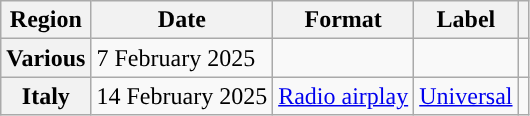<table class="wikitable plainrowheaders">
<tr>
<th scope="col">Region</th>
<th scope="col">Date</th>
<th scope="col">Format</th>
<th scope="col">Label</th>
<th scope="col"></th>
</tr>
<tr>
<th scope="row">Various</th>
<td>7 February 2025</td>
<td></td>
<td></td>
<td style="text-align:center"></td>
</tr>
<tr>
<th scope="row">Italy</th>
<td>14 February 2025</td>
<td><a href='#'>Radio airplay</a></td>
<td><a href='#'>Universal</a></td>
<td style="text-align:center"></td>
</tr>
</table>
